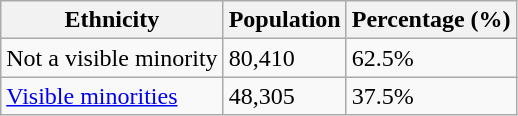<table class="wikitable">
<tr>
<th>Ethnicity</th>
<th>Population</th>
<th>Percentage (%)</th>
</tr>
<tr>
<td>Not a visible minority</td>
<td>80,410</td>
<td>62.5%</td>
</tr>
<tr>
<td><a href='#'>Visible minorities</a></td>
<td>48,305</td>
<td>37.5%</td>
</tr>
</table>
